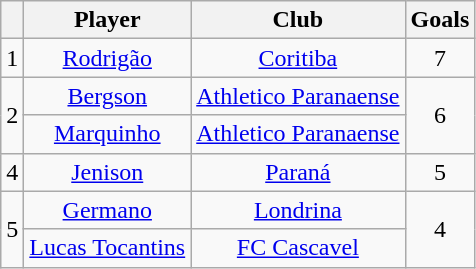<table class="wikitable" style="text-align:center">
<tr>
<th scope=col></th>
<th scope=col>Player</th>
<th scope=col>Club</th>
<th scope=col>Goals</th>
</tr>
<tr>
<td>1</td>
<td><a href='#'>Rodrigão</a></td>
<td><a href='#'>Coritiba</a></td>
<td>7</td>
</tr>
<tr>
<td rowspan=2>2</td>
<td><a href='#'>Bergson</a></td>
<td><a href='#'>Athletico Paranaense</a></td>
<td rowspan=2>6</td>
</tr>
<tr>
<td><a href='#'>Marquinho</a></td>
<td><a href='#'>Athletico Paranaense</a></td>
</tr>
<tr>
<td>4</td>
<td><a href='#'>Jenison</a></td>
<td><a href='#'>Paraná</a></td>
<td>5</td>
</tr>
<tr>
<td rowspan=2>5</td>
<td><a href='#'>Germano</a></td>
<td><a href='#'>Londrina</a></td>
<td rowspan=2>4</td>
</tr>
<tr>
<td><a href='#'>Lucas Tocantins</a></td>
<td><a href='#'>FC Cascavel</a></td>
</tr>
</table>
